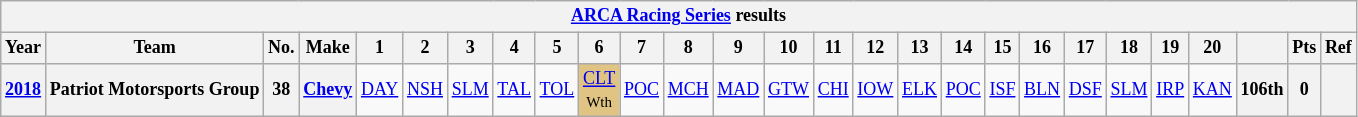<table class="wikitable" style="text-align:center; font-size:75%">
<tr>
<th colspan=27><a href='#'>ARCA Racing Series</a> results</th>
</tr>
<tr>
<th>Year</th>
<th>Team</th>
<th>No.</th>
<th>Make</th>
<th>1</th>
<th>2</th>
<th>3</th>
<th>4</th>
<th>5</th>
<th>6</th>
<th>7</th>
<th>8</th>
<th>9</th>
<th>10</th>
<th>11</th>
<th>12</th>
<th>13</th>
<th>14</th>
<th>15</th>
<th>16</th>
<th>17</th>
<th>18</th>
<th>19</th>
<th>20</th>
<th></th>
<th>Pts</th>
<th>Ref</th>
</tr>
<tr>
<th><a href='#'>2018</a></th>
<th>Patriot Motorsports Group</th>
<th>38</th>
<th><a href='#'>Chevy</a></th>
<td><a href='#'>DAY</a></td>
<td><a href='#'>NSH</a></td>
<td><a href='#'>SLM</a></td>
<td><a href='#'>TAL</a></td>
<td><a href='#'>TOL</a></td>
<td style="background-color:#DFC484"><a href='#'>CLT</a><br><small>Wth</small></td>
<td><a href='#'>POC</a></td>
<td><a href='#'>MCH</a></td>
<td><a href='#'>MAD</a></td>
<td><a href='#'>GTW</a></td>
<td><a href='#'>CHI</a></td>
<td><a href='#'>IOW</a></td>
<td><a href='#'>ELK</a></td>
<td><a href='#'>POC</a></td>
<td><a href='#'>ISF</a></td>
<td><a href='#'>BLN</a></td>
<td><a href='#'>DSF</a></td>
<td><a href='#'>SLM</a></td>
<td><a href='#'>IRP</a></td>
<td><a href='#'>KAN</a></td>
<th>106th</th>
<th>0</th>
<th></th>
</tr>
</table>
